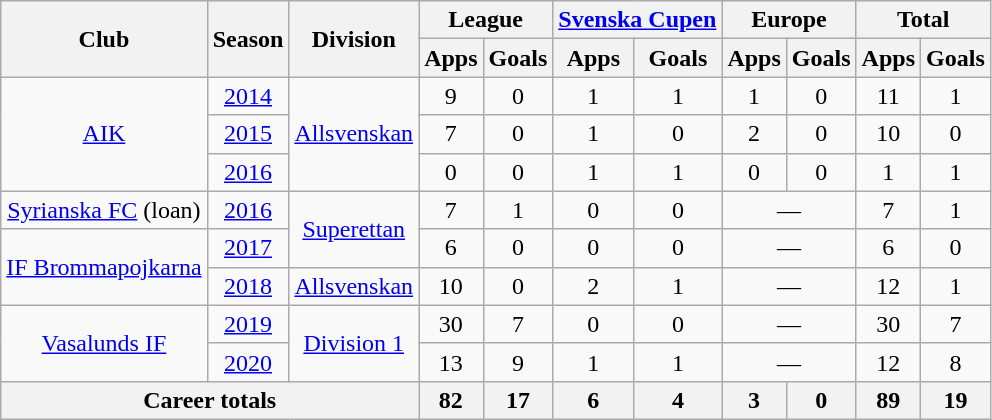<table class="wikitable" style="text-align: center;">
<tr>
<th rowspan="2">Club</th>
<th rowspan="2">Season</th>
<th rowspan="2">Division</th>
<th colspan="2">League</th>
<th colspan="2"><a href='#'>Svenska Cupen</a></th>
<th colspan="2">Europe</th>
<th colspan="2">Total</th>
</tr>
<tr>
<th>Apps</th>
<th>Goals</th>
<th>Apps</th>
<th>Goals</th>
<th>Apps</th>
<th>Goals</th>
<th>Apps</th>
<th>Goals</th>
</tr>
<tr>
<td rowspan="3"><a href='#'>AIK</a></td>
<td><a href='#'>2014</a></td>
<td rowspan="3"><a href='#'>Allsvenskan</a></td>
<td>9</td>
<td>0</td>
<td>1</td>
<td>1</td>
<td>1</td>
<td>0</td>
<td>11</td>
<td>1</td>
</tr>
<tr>
<td><a href='#'>2015</a></td>
<td>7</td>
<td>0</td>
<td>1</td>
<td>0</td>
<td>2</td>
<td>0</td>
<td>10</td>
<td>0</td>
</tr>
<tr>
<td><a href='#'>2016</a></td>
<td>0</td>
<td>0</td>
<td>1</td>
<td>1</td>
<td>0</td>
<td>0</td>
<td>1</td>
<td>1</td>
</tr>
<tr>
<td><a href='#'>Syrianska FC</a> (loan)</td>
<td><a href='#'>2016</a></td>
<td rowspan="2"><a href='#'>Superettan</a></td>
<td>7</td>
<td>1</td>
<td>0</td>
<td>0</td>
<td colspan="2">—</td>
<td>7</td>
<td>1</td>
</tr>
<tr>
<td rowspan="2"><a href='#'>IF Brommapojkarna</a></td>
<td><a href='#'>2017</a></td>
<td>6</td>
<td>0</td>
<td>0</td>
<td>0</td>
<td colspan="2">—</td>
<td>6</td>
<td>0</td>
</tr>
<tr>
<td><a href='#'>2018</a></td>
<td><a href='#'>Allsvenskan</a></td>
<td>10</td>
<td>0</td>
<td>2</td>
<td>1</td>
<td colspan="2">—</td>
<td>12</td>
<td>1</td>
</tr>
<tr>
<td rowspan="2"><a href='#'>Vasalunds IF</a></td>
<td><a href='#'>2019</a></td>
<td rowspan="2"><a href='#'>Division 1</a></td>
<td>30</td>
<td>7</td>
<td>0</td>
<td>0</td>
<td colspan="2">—</td>
<td>30</td>
<td>7</td>
</tr>
<tr>
<td><a href='#'>2020</a></td>
<td>13</td>
<td>9</td>
<td>1</td>
<td>1</td>
<td colspan="2">—</td>
<td>12</td>
<td>8</td>
</tr>
<tr>
<th colspan="3">Career totals</th>
<th>82</th>
<th>17</th>
<th>6</th>
<th>4</th>
<th>3</th>
<th>0</th>
<th>89</th>
<th>19</th>
</tr>
</table>
